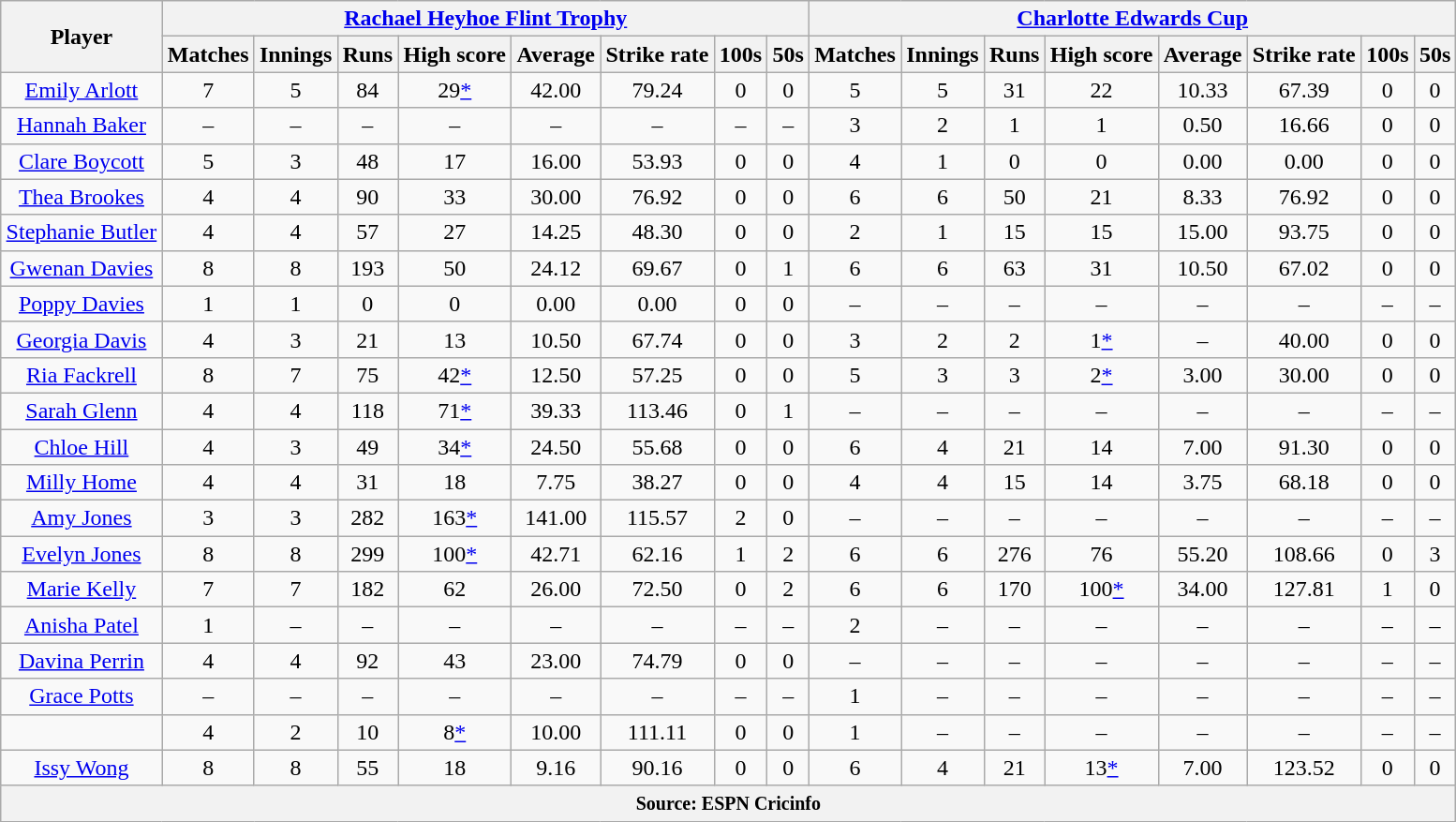<table class="wikitable" style="text-align:center; width:82%;">
<tr>
<th rowspan=2>Player</th>
<th colspan=8><a href='#'>Rachael Heyhoe Flint Trophy</a></th>
<th colspan=8><a href='#'>Charlotte Edwards Cup</a></th>
</tr>
<tr>
<th>Matches</th>
<th>Innings</th>
<th>Runs</th>
<th>High score</th>
<th>Average</th>
<th>Strike rate</th>
<th>100s</th>
<th>50s</th>
<th>Matches</th>
<th>Innings</th>
<th>Runs</th>
<th>High score</th>
<th>Average</th>
<th>Strike rate</th>
<th>100s</th>
<th>50s</th>
</tr>
<tr>
<td><a href='#'>Emily Arlott</a></td>
<td>7</td>
<td>5</td>
<td>84</td>
<td>29<a href='#'>*</a></td>
<td>42.00</td>
<td>79.24</td>
<td>0</td>
<td>0</td>
<td>5</td>
<td>5</td>
<td>31</td>
<td>22</td>
<td>10.33</td>
<td>67.39</td>
<td>0</td>
<td>0</td>
</tr>
<tr>
<td><a href='#'>Hannah Baker</a></td>
<td>–</td>
<td>–</td>
<td>–</td>
<td>–</td>
<td>–</td>
<td>–</td>
<td>–</td>
<td>–</td>
<td>3</td>
<td>2</td>
<td>1</td>
<td>1</td>
<td>0.50</td>
<td>16.66</td>
<td>0</td>
<td>0</td>
</tr>
<tr>
<td><a href='#'>Clare Boycott</a></td>
<td>5</td>
<td>3</td>
<td>48</td>
<td>17</td>
<td>16.00</td>
<td>53.93</td>
<td>0</td>
<td>0</td>
<td>4</td>
<td>1</td>
<td>0</td>
<td>0</td>
<td>0.00</td>
<td>0.00</td>
<td>0</td>
<td>0</td>
</tr>
<tr>
<td><a href='#'>Thea Brookes</a></td>
<td>4</td>
<td>4</td>
<td>90</td>
<td>33</td>
<td>30.00</td>
<td>76.92</td>
<td>0</td>
<td>0</td>
<td>6</td>
<td>6</td>
<td>50</td>
<td>21</td>
<td>8.33</td>
<td>76.92</td>
<td>0</td>
<td>0</td>
</tr>
<tr>
<td><a href='#'>Stephanie Butler</a></td>
<td>4</td>
<td>4</td>
<td>57</td>
<td>27</td>
<td>14.25</td>
<td>48.30</td>
<td>0</td>
<td>0</td>
<td>2</td>
<td>1</td>
<td>15</td>
<td>15</td>
<td>15.00</td>
<td>93.75</td>
<td>0</td>
<td>0</td>
</tr>
<tr>
<td><a href='#'>Gwenan Davies</a></td>
<td>8</td>
<td>8</td>
<td>193</td>
<td>50</td>
<td>24.12</td>
<td>69.67</td>
<td>0</td>
<td>1</td>
<td>6</td>
<td>6</td>
<td>63</td>
<td>31</td>
<td>10.50</td>
<td>67.02</td>
<td>0</td>
<td>0</td>
</tr>
<tr>
<td><a href='#'>Poppy Davies</a></td>
<td>1</td>
<td>1</td>
<td>0</td>
<td>0</td>
<td>0.00</td>
<td>0.00</td>
<td>0</td>
<td>0</td>
<td>–</td>
<td>–</td>
<td>–</td>
<td>–</td>
<td>–</td>
<td>–</td>
<td>–</td>
<td>–</td>
</tr>
<tr>
<td><a href='#'>Georgia Davis</a></td>
<td>4</td>
<td>3</td>
<td>21</td>
<td>13</td>
<td>10.50</td>
<td>67.74</td>
<td>0</td>
<td>0</td>
<td>3</td>
<td>2</td>
<td>2</td>
<td>1<a href='#'>*</a></td>
<td>–</td>
<td>40.00</td>
<td>0</td>
<td>0</td>
</tr>
<tr>
<td><a href='#'>Ria Fackrell</a></td>
<td>8</td>
<td>7</td>
<td>75</td>
<td>42<a href='#'>*</a></td>
<td>12.50</td>
<td>57.25</td>
<td>0</td>
<td>0</td>
<td>5</td>
<td>3</td>
<td>3</td>
<td>2<a href='#'>*</a></td>
<td>3.00</td>
<td>30.00</td>
<td>0</td>
<td>0</td>
</tr>
<tr>
<td><a href='#'>Sarah Glenn</a></td>
<td>4</td>
<td>4</td>
<td>118</td>
<td>71<a href='#'>*</a></td>
<td>39.33</td>
<td>113.46</td>
<td>0</td>
<td>1</td>
<td>–</td>
<td>–</td>
<td>–</td>
<td>–</td>
<td>–</td>
<td>–</td>
<td>–</td>
<td>–</td>
</tr>
<tr>
<td><a href='#'>Chloe Hill</a></td>
<td>4</td>
<td>3</td>
<td>49</td>
<td>34<a href='#'>*</a></td>
<td>24.50</td>
<td>55.68</td>
<td>0</td>
<td>0</td>
<td>6</td>
<td>4</td>
<td>21</td>
<td>14</td>
<td>7.00</td>
<td>91.30</td>
<td>0</td>
<td>0</td>
</tr>
<tr>
<td><a href='#'>Milly Home</a></td>
<td>4</td>
<td>4</td>
<td>31</td>
<td>18</td>
<td>7.75</td>
<td>38.27</td>
<td>0</td>
<td>0</td>
<td>4</td>
<td>4</td>
<td>15</td>
<td>14</td>
<td>3.75</td>
<td>68.18</td>
<td>0</td>
<td>0</td>
</tr>
<tr>
<td><a href='#'>Amy Jones</a></td>
<td>3</td>
<td>3</td>
<td>282</td>
<td>163<a href='#'>*</a></td>
<td>141.00</td>
<td>115.57</td>
<td>2</td>
<td>0</td>
<td>–</td>
<td>–</td>
<td>–</td>
<td>–</td>
<td>–</td>
<td>–</td>
<td>–</td>
<td>–</td>
</tr>
<tr>
<td><a href='#'>Evelyn Jones</a></td>
<td>8</td>
<td>8</td>
<td>299</td>
<td>100<a href='#'>*</a></td>
<td>42.71</td>
<td>62.16</td>
<td>1</td>
<td>2</td>
<td>6</td>
<td>6</td>
<td>276</td>
<td>76</td>
<td>55.20</td>
<td>108.66</td>
<td>0</td>
<td>3</td>
</tr>
<tr>
<td><a href='#'>Marie Kelly</a></td>
<td>7</td>
<td>7</td>
<td>182</td>
<td>62</td>
<td>26.00</td>
<td>72.50</td>
<td>0</td>
<td>2</td>
<td>6</td>
<td>6</td>
<td>170</td>
<td>100<a href='#'>*</a></td>
<td>34.00</td>
<td>127.81</td>
<td>1</td>
<td>0</td>
</tr>
<tr>
<td><a href='#'>Anisha Patel</a></td>
<td>1</td>
<td>–</td>
<td>–</td>
<td>–</td>
<td>–</td>
<td>–</td>
<td>–</td>
<td>–</td>
<td>2</td>
<td>–</td>
<td>–</td>
<td>–</td>
<td>–</td>
<td>–</td>
<td>–</td>
<td>–</td>
</tr>
<tr>
<td><a href='#'>Davina Perrin</a></td>
<td>4</td>
<td>4</td>
<td>92</td>
<td>43</td>
<td>23.00</td>
<td>74.79</td>
<td>0</td>
<td>0</td>
<td>–</td>
<td>–</td>
<td>–</td>
<td>–</td>
<td>–</td>
<td>–</td>
<td>–</td>
<td>–</td>
</tr>
<tr>
<td><a href='#'>Grace Potts</a></td>
<td>–</td>
<td>–</td>
<td>–</td>
<td>–</td>
<td>–</td>
<td>–</td>
<td>–</td>
<td>–</td>
<td>1</td>
<td>–</td>
<td>–</td>
<td>–</td>
<td>–</td>
<td>–</td>
<td>–</td>
<td>–</td>
</tr>
<tr>
<td></td>
<td>4</td>
<td>2</td>
<td>10</td>
<td>8<a href='#'>*</a></td>
<td>10.00</td>
<td>111.11</td>
<td>0</td>
<td>0</td>
<td>1</td>
<td>–</td>
<td>–</td>
<td>–</td>
<td>–</td>
<td>–</td>
<td>–</td>
<td>–</td>
</tr>
<tr>
<td><a href='#'>Issy Wong</a></td>
<td>8</td>
<td>8</td>
<td>55</td>
<td>18</td>
<td>9.16</td>
<td>90.16</td>
<td>0</td>
<td>0</td>
<td>6</td>
<td>4</td>
<td>21</td>
<td>13<a href='#'>*</a></td>
<td>7.00</td>
<td>123.52</td>
<td>0</td>
<td>0</td>
</tr>
<tr>
<th colspan="17"><small>Source: ESPN Cricinfo</small></th>
</tr>
</table>
